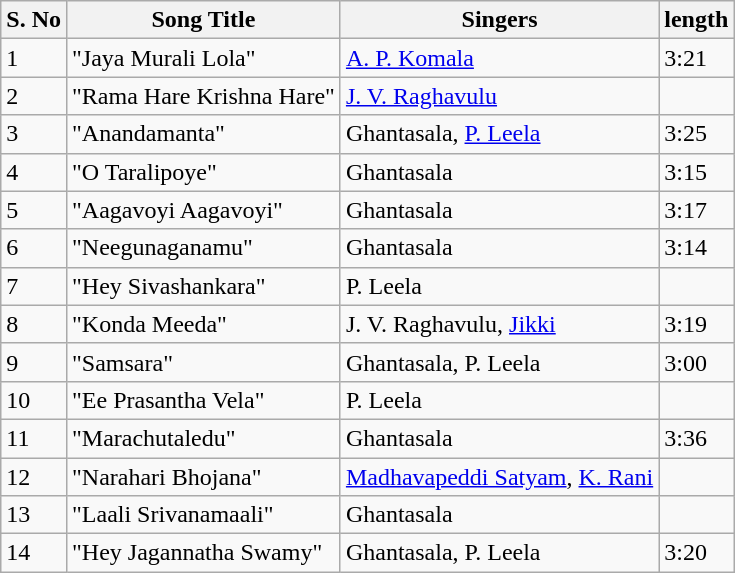<table class="wikitable">
<tr>
<th>S. No</th>
<th>Song Title</th>
<th>Singers</th>
<th>length</th>
</tr>
<tr>
<td>1</td>
<td>"Jaya Murali Lola"</td>
<td><a href='#'>A. P. Komala</a></td>
<td>3:21</td>
</tr>
<tr>
<td>2</td>
<td>"Rama Hare Krishna Hare"</td>
<td><a href='#'>J. V. Raghavulu</a></td>
<td></td>
</tr>
<tr>
<td>3</td>
<td>"Anandamanta"</td>
<td>Ghantasala, <a href='#'>P. Leela</a></td>
<td>3:25</td>
</tr>
<tr>
<td>4</td>
<td>"O Taralipoye"</td>
<td>Ghantasala</td>
<td>3:15</td>
</tr>
<tr>
<td>5</td>
<td>"Aagavoyi Aagavoyi"</td>
<td>Ghantasala</td>
<td>3:17</td>
</tr>
<tr>
<td>6</td>
<td>"Neegunaganamu"</td>
<td>Ghantasala</td>
<td>3:14</td>
</tr>
<tr>
<td>7</td>
<td>"Hey Sivashankara"</td>
<td>P. Leela</td>
<td></td>
</tr>
<tr>
<td>8</td>
<td>"Konda Meeda"</td>
<td>J. V. Raghavulu, <a href='#'>Jikki</a></td>
<td>3:19</td>
</tr>
<tr>
<td>9</td>
<td>"Samsara"</td>
<td>Ghantasala, P. Leela</td>
<td>3:00</td>
</tr>
<tr>
<td>10</td>
<td>"Ee Prasantha Vela"</td>
<td>P. Leela</td>
<td></td>
</tr>
<tr>
<td>11</td>
<td>"Marachutaledu"</td>
<td>Ghantasala</td>
<td>3:36</td>
</tr>
<tr>
<td>12</td>
<td>"Narahari Bhojana"</td>
<td><a href='#'>Madhavapeddi Satyam</a>, <a href='#'>K. Rani</a></td>
<td></td>
</tr>
<tr>
<td>13</td>
<td>"Laali Srivanamaali"</td>
<td>Ghantasala</td>
<td></td>
</tr>
<tr>
<td>14</td>
<td>"Hey Jagannatha Swamy"</td>
<td>Ghantasala, P. Leela</td>
<td>3:20</td>
</tr>
</table>
